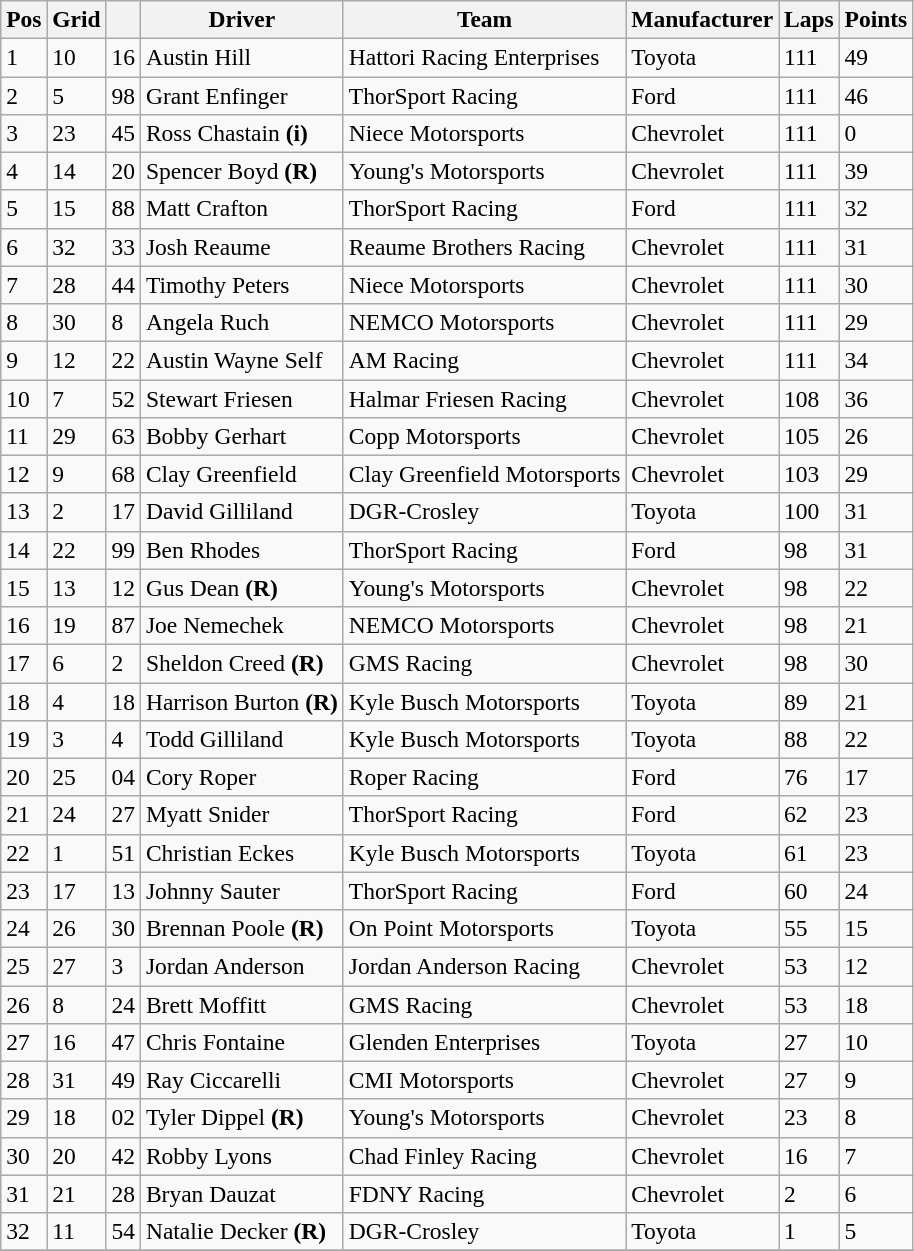<table class="wikitable" style="font-size:98%">
<tr>
<th>Pos</th>
<th>Grid</th>
<th></th>
<th>Driver</th>
<th>Team</th>
<th>Manufacturer</th>
<th>Laps</th>
<th>Points</th>
</tr>
<tr>
<td>1</td>
<td>10</td>
<td>16</td>
<td>Austin Hill</td>
<td>Hattori Racing Enterprises</td>
<td>Toyota</td>
<td>111</td>
<td>49</td>
</tr>
<tr>
<td>2</td>
<td>5</td>
<td>98</td>
<td>Grant Enfinger</td>
<td>ThorSport Racing</td>
<td>Ford</td>
<td>111</td>
<td>46</td>
</tr>
<tr>
<td>3</td>
<td>23</td>
<td>45</td>
<td>Ross Chastain <strong>(i)</strong></td>
<td>Niece Motorsports</td>
<td>Chevrolet</td>
<td>111</td>
<td>0</td>
</tr>
<tr>
<td>4</td>
<td>14</td>
<td>20</td>
<td>Spencer Boyd <strong>(R)</strong></td>
<td>Young's Motorsports</td>
<td>Chevrolet</td>
<td>111</td>
<td>39</td>
</tr>
<tr>
<td>5</td>
<td>15</td>
<td>88</td>
<td>Matt Crafton</td>
<td>ThorSport Racing</td>
<td>Ford</td>
<td>111</td>
<td>32</td>
</tr>
<tr>
<td>6</td>
<td>32</td>
<td>33</td>
<td>Josh Reaume</td>
<td>Reaume Brothers Racing</td>
<td>Chevrolet</td>
<td>111</td>
<td>31</td>
</tr>
<tr>
<td>7</td>
<td>28</td>
<td>44</td>
<td>Timothy Peters</td>
<td>Niece Motorsports</td>
<td>Chevrolet</td>
<td>111</td>
<td>30</td>
</tr>
<tr>
<td>8</td>
<td>30</td>
<td>8</td>
<td>Angela Ruch</td>
<td>NEMCO Motorsports</td>
<td>Chevrolet</td>
<td>111</td>
<td>29</td>
</tr>
<tr>
<td>9</td>
<td>12</td>
<td>22</td>
<td>Austin Wayne Self</td>
<td>AM Racing</td>
<td>Chevrolet</td>
<td>111</td>
<td>34</td>
</tr>
<tr>
<td>10</td>
<td>7</td>
<td>52</td>
<td>Stewart Friesen</td>
<td>Halmar Friesen Racing</td>
<td>Chevrolet</td>
<td>108</td>
<td>36</td>
</tr>
<tr>
<td>11</td>
<td>29</td>
<td>63</td>
<td>Bobby Gerhart</td>
<td>Copp Motorsports</td>
<td>Chevrolet</td>
<td>105</td>
<td>26</td>
</tr>
<tr>
<td>12</td>
<td>9</td>
<td>68</td>
<td>Clay Greenfield</td>
<td>Clay Greenfield Motorsports</td>
<td>Chevrolet</td>
<td>103</td>
<td>29</td>
</tr>
<tr>
<td>13</td>
<td>2</td>
<td>17</td>
<td>David Gilliland</td>
<td>DGR-Crosley</td>
<td>Toyota</td>
<td>100</td>
<td>31</td>
</tr>
<tr>
<td>14</td>
<td>22</td>
<td>99</td>
<td>Ben Rhodes</td>
<td>ThorSport Racing</td>
<td>Ford</td>
<td>98</td>
<td>31</td>
</tr>
<tr>
<td>15</td>
<td>13</td>
<td>12</td>
<td>Gus Dean <strong>(R)</strong></td>
<td>Young's Motorsports</td>
<td>Chevrolet</td>
<td>98</td>
<td>22</td>
</tr>
<tr>
<td>16</td>
<td>19</td>
<td>87</td>
<td>Joe Nemechek</td>
<td>NEMCO Motorsports</td>
<td>Chevrolet</td>
<td>98</td>
<td>21</td>
</tr>
<tr>
<td>17</td>
<td>6</td>
<td>2</td>
<td>Sheldon Creed <strong>(R)</strong></td>
<td>GMS Racing</td>
<td>Chevrolet</td>
<td>98</td>
<td>30</td>
</tr>
<tr>
<td>18</td>
<td>4</td>
<td>18</td>
<td>Harrison Burton <strong>(R)</strong></td>
<td>Kyle Busch Motorsports</td>
<td>Toyota</td>
<td>89</td>
<td>21</td>
</tr>
<tr>
<td>19</td>
<td>3</td>
<td>4</td>
<td>Todd Gilliland</td>
<td>Kyle Busch Motorsports</td>
<td>Toyota</td>
<td>88</td>
<td>22</td>
</tr>
<tr>
<td>20</td>
<td>25</td>
<td>04</td>
<td>Cory Roper</td>
<td>Roper Racing</td>
<td>Ford</td>
<td>76</td>
<td>17</td>
</tr>
<tr>
<td>21</td>
<td>24</td>
<td>27</td>
<td>Myatt Snider</td>
<td>ThorSport Racing</td>
<td>Ford</td>
<td>62</td>
<td>23</td>
</tr>
<tr>
<td>22</td>
<td>1</td>
<td>51</td>
<td>Christian Eckes</td>
<td>Kyle Busch Motorsports</td>
<td>Toyota</td>
<td>61</td>
<td>23</td>
</tr>
<tr>
<td>23</td>
<td>17</td>
<td>13</td>
<td>Johnny Sauter</td>
<td>ThorSport Racing</td>
<td>Ford</td>
<td>60</td>
<td>24</td>
</tr>
<tr>
<td>24</td>
<td>26</td>
<td>30</td>
<td>Brennan Poole <strong>(R)</strong></td>
<td>On Point Motorsports</td>
<td>Toyota</td>
<td>55</td>
<td>15</td>
</tr>
<tr>
<td>25</td>
<td>27</td>
<td>3</td>
<td>Jordan Anderson</td>
<td>Jordan Anderson Racing</td>
<td>Chevrolet</td>
<td>53</td>
<td>12</td>
</tr>
<tr>
<td>26</td>
<td>8</td>
<td>24</td>
<td>Brett Moffitt</td>
<td>GMS Racing</td>
<td>Chevrolet</td>
<td>53</td>
<td>18</td>
</tr>
<tr>
<td>27</td>
<td>16</td>
<td>47</td>
<td>Chris Fontaine</td>
<td>Glenden Enterprises</td>
<td>Toyota</td>
<td>27</td>
<td>10</td>
</tr>
<tr>
<td>28</td>
<td>31</td>
<td>49</td>
<td>Ray Ciccarelli</td>
<td>CMI Motorsports</td>
<td>Chevrolet</td>
<td>27</td>
<td>9</td>
</tr>
<tr>
<td>29</td>
<td>18</td>
<td>02</td>
<td>Tyler Dippel <strong>(R)</strong></td>
<td>Young's Motorsports</td>
<td>Chevrolet</td>
<td>23</td>
<td>8</td>
</tr>
<tr>
<td>30</td>
<td>20</td>
<td>42</td>
<td>Robby Lyons</td>
<td>Chad Finley Racing</td>
<td>Chevrolet</td>
<td>16</td>
<td>7</td>
</tr>
<tr>
<td>31</td>
<td>21</td>
<td>28</td>
<td>Bryan Dauzat</td>
<td>FDNY Racing</td>
<td>Chevrolet</td>
<td>2</td>
<td>6</td>
</tr>
<tr>
<td>32</td>
<td>11</td>
<td>54</td>
<td>Natalie Decker <strong>(R)</strong></td>
<td>DGR-Crosley</td>
<td>Toyota</td>
<td>1</td>
<td>5</td>
</tr>
<tr>
</tr>
</table>
